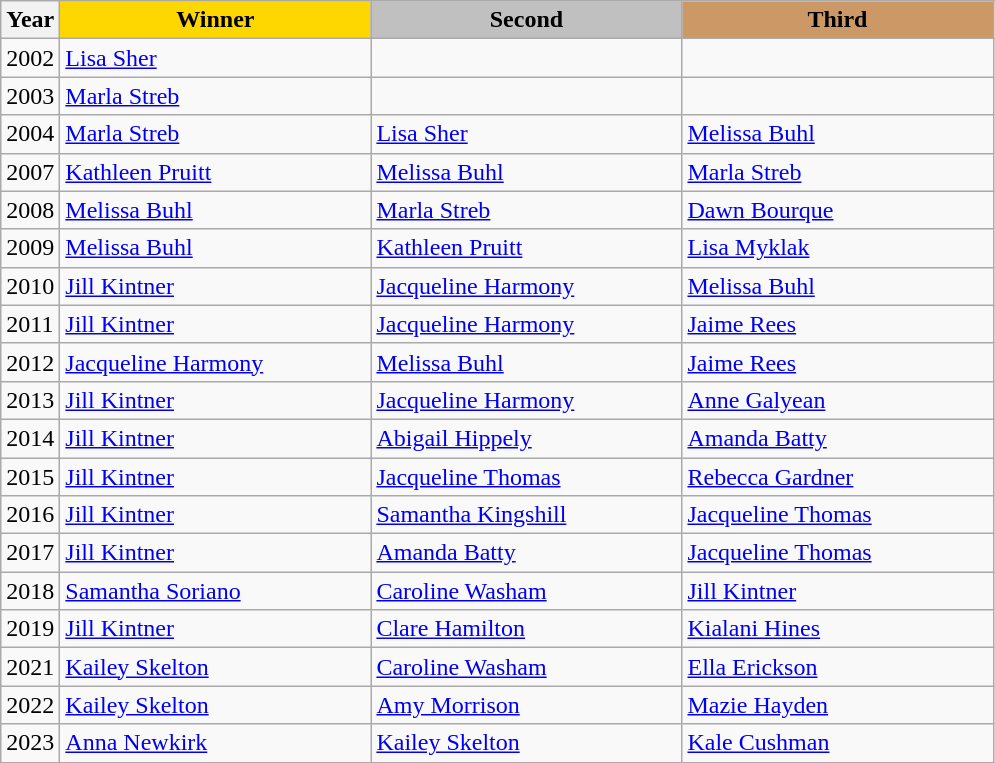<table class="wikitable sortable">
<tr>
<th>Year</th>
<th scope=col colspan=1 style="width:200px; background: gold;">Winner</th>
<th scope=col colspan=1 style="width:200px; background: silver;">Second</th>
<th scope=col colspan=1 style="width:200px; background: #cc9966;">Third</th>
</tr>
<tr>
<td>2002</td>
<td><a href='#'>Lisa Sher</a></td>
<td></td>
<td></td>
</tr>
<tr>
<td>2003</td>
<td><a href='#'>Marla Streb</a></td>
<td></td>
<td></td>
</tr>
<tr>
<td>2004</td>
<td><a href='#'>Marla Streb</a></td>
<td><a href='#'>Lisa Sher</a></td>
<td><a href='#'>Melissa Buhl</a></td>
</tr>
<tr>
<td>2007</td>
<td><a href='#'>Kathleen Pruitt</a></td>
<td><a href='#'>Melissa Buhl</a></td>
<td><a href='#'>Marla Streb</a></td>
</tr>
<tr>
<td>2008</td>
<td><a href='#'>Melissa Buhl</a></td>
<td><a href='#'>Marla Streb</a></td>
<td><a href='#'>Dawn Bourque</a></td>
</tr>
<tr>
<td>2009</td>
<td><a href='#'>Melissa Buhl</a></td>
<td><a href='#'>Kathleen Pruitt</a></td>
<td><a href='#'>Lisa Myklak</a></td>
</tr>
<tr>
<td>2010</td>
<td><a href='#'>Jill Kintner</a></td>
<td><a href='#'>Jacqueline Harmony</a></td>
<td><a href='#'>Melissa Buhl</a></td>
</tr>
<tr>
<td>2011</td>
<td><a href='#'>Jill Kintner</a></td>
<td><a href='#'>Jacqueline Harmony</a></td>
<td><a href='#'>Jaime Rees</a></td>
</tr>
<tr>
<td>2012</td>
<td><a href='#'>Jacqueline Harmony</a></td>
<td><a href='#'>Melissa Buhl</a></td>
<td><a href='#'>Jaime Rees</a></td>
</tr>
<tr>
<td>2013</td>
<td><a href='#'>Jill Kintner</a></td>
<td><a href='#'>Jacqueline Harmony</a></td>
<td><a href='#'>Anne Galyean</a></td>
</tr>
<tr>
<td>2014</td>
<td><a href='#'>Jill Kintner</a></td>
<td><a href='#'>Abigail Hippely</a></td>
<td><a href='#'>Amanda Batty</a></td>
</tr>
<tr>
<td>2015</td>
<td><a href='#'>Jill Kintner</a></td>
<td><a href='#'>Jacqueline Thomas</a></td>
<td><a href='#'>Rebecca Gardner</a></td>
</tr>
<tr>
<td>2016</td>
<td><a href='#'>Jill Kintner</a></td>
<td><a href='#'>Samantha Kingshill</a></td>
<td><a href='#'>Jacqueline Thomas</a></td>
</tr>
<tr>
<td>2017</td>
<td><a href='#'>Jill Kintner</a></td>
<td><a href='#'>Amanda Batty</a></td>
<td><a href='#'>Jacqueline Thomas</a></td>
</tr>
<tr>
<td>2018</td>
<td><a href='#'>Samantha Soriano</a></td>
<td><a href='#'>Caroline Washam</a></td>
<td><a href='#'>Jill Kintner</a></td>
</tr>
<tr>
<td>2019</td>
<td><a href='#'>Jill Kintner</a></td>
<td><a href='#'>Clare Hamilton</a></td>
<td><a href='#'>Kialani Hines</a></td>
</tr>
<tr>
<td>2021</td>
<td><a href='#'>Kailey Skelton</a></td>
<td><a href='#'>Caroline Washam</a></td>
<td><a href='#'>Ella Erickson</a></td>
</tr>
<tr>
<td>2022</td>
<td><a href='#'>Kailey Skelton</a></td>
<td><a href='#'>Amy Morrison</a></td>
<td><a href='#'>Mazie Hayden</a></td>
</tr>
<tr>
<td>2023</td>
<td><a href='#'>Anna Newkirk</a></td>
<td><a href='#'>Kailey Skelton</a></td>
<td><a href='#'>Kale Cushman</a></td>
</tr>
</table>
